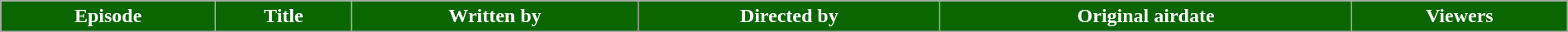<table class="wikitable plainrowheaders" style="width:100%;">
<tr style="color:#fff;">
<th style="background:#0A6600;">Episode</th>
<th style="background:#0A6600;">Title</th>
<th style="background:#0A6600;">Written by</th>
<th style="background:#0A6600;">Directed by</th>
<th style="background:#0A6600;">Original airdate</th>
<th style="background:#0A6600;">Viewers<br>

</th>
</tr>
</table>
